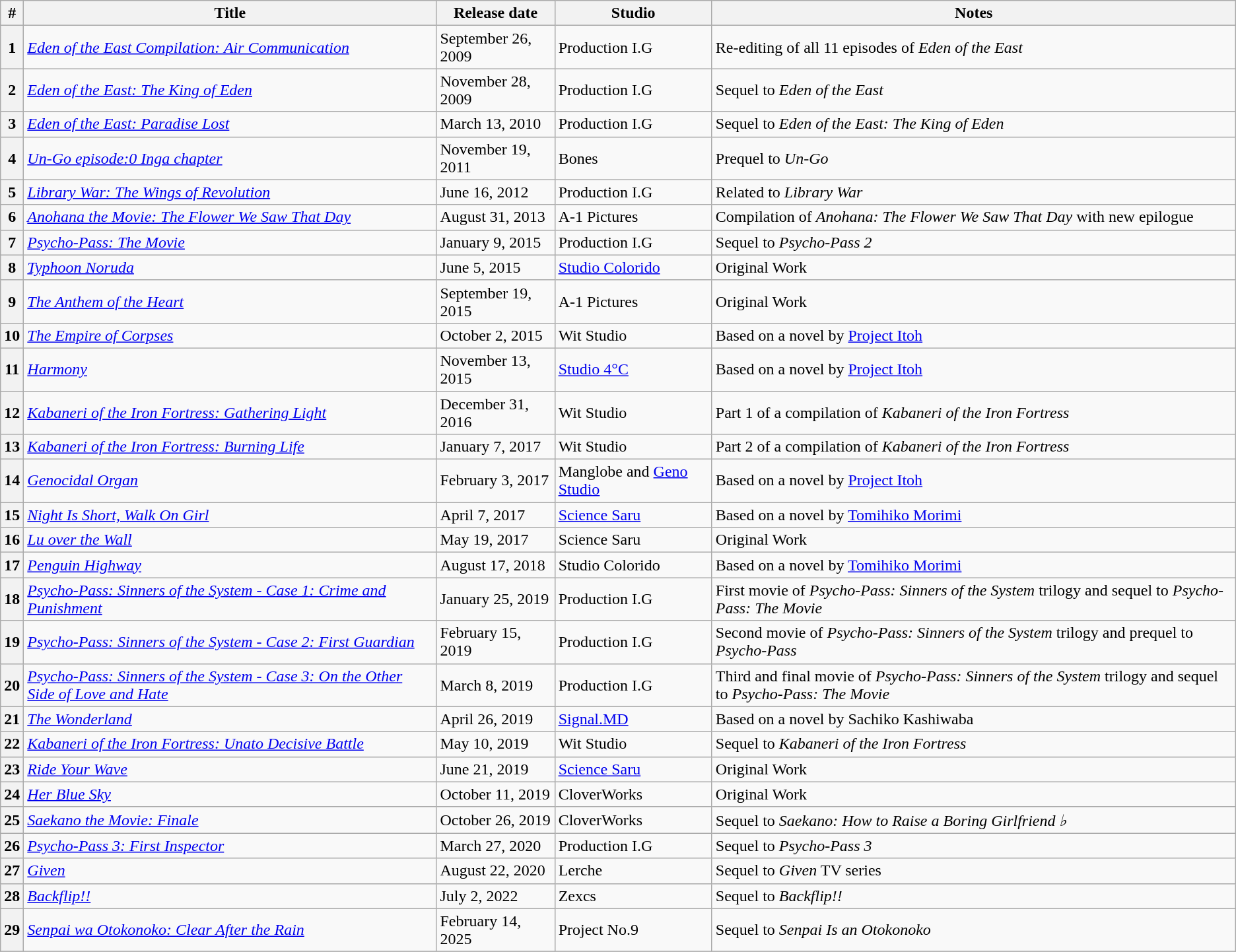<table class="wikitable" style="font-size: 100%;">
<tr>
<th>#</th>
<th>Title</th>
<th>Release date</th>
<th>Studio</th>
<th>Notes</th>
</tr>
<tr>
<th>1</th>
<td><em><a href='#'>Eden of the East Compilation: Air Communication</a></em></td>
<td>September 26, 2009</td>
<td>Production I.G</td>
<td>Re-editing of all 11 episodes of <em>Eden of the East</em></td>
</tr>
<tr>
<th>2</th>
<td><em><a href='#'>Eden of the East: The King of Eden</a></em></td>
<td>November 28, 2009</td>
<td>Production I.G</td>
<td>Sequel to <em>Eden of the East</em></td>
</tr>
<tr>
<th>3</th>
<td><em><a href='#'>Eden of the East: Paradise Lost</a></em></td>
<td>March 13, 2010</td>
<td>Production I.G</td>
<td>Sequel to <em>Eden of the East: The King of Eden</em></td>
</tr>
<tr>
<th>4</th>
<td><em><a href='#'>Un-Go episode:0 Inga chapter</a></em></td>
<td>November 19, 2011</td>
<td>Bones</td>
<td>Prequel to <em>Un-Go</em></td>
</tr>
<tr>
<th>5</th>
<td><em><a href='#'>Library War: The Wings of Revolution</a></em></td>
<td>June 16, 2012</td>
<td>Production I.G</td>
<td>Related to <em>Library War</em></td>
</tr>
<tr>
<th>6</th>
<td><em><a href='#'>Anohana the Movie: The Flower We Saw That Day</a></em></td>
<td>August 31, 2013</td>
<td>A-1 Pictures</td>
<td>Compilation of <em>Anohana: The Flower We Saw That Day</em> with new epilogue</td>
</tr>
<tr>
<th>7</th>
<td><em><a href='#'>Psycho-Pass: The Movie</a></em></td>
<td>January 9, 2015</td>
<td>Production I.G</td>
<td>Sequel to <em>Psycho-Pass 2</em></td>
</tr>
<tr>
<th>8</th>
<td><em><a href='#'>Typhoon Noruda</a></em></td>
<td>June 5, 2015</td>
<td><a href='#'>Studio Colorido</a></td>
<td>Original Work</td>
</tr>
<tr>
<th>9</th>
<td><em><a href='#'>The Anthem of the Heart</a></em></td>
<td>September 19, 2015</td>
<td>A-1 Pictures</td>
<td>Original Work</td>
</tr>
<tr>
<th>10</th>
<td><em><a href='#'>The Empire of Corpses</a></em></td>
<td>October 2, 2015</td>
<td>Wit Studio</td>
<td>Based on a novel by <a href='#'>Project Itoh</a></td>
</tr>
<tr>
<th>11</th>
<td><em><a href='#'>Harmony</a></em></td>
<td>November 13, 2015</td>
<td><a href='#'>Studio 4°C</a></td>
<td>Based on a novel by <a href='#'>Project Itoh</a></td>
</tr>
<tr>
<th>12</th>
<td><em><a href='#'>Kabaneri of the Iron Fortress: Gathering Light</a></em></td>
<td>December 31, 2016</td>
<td>Wit Studio</td>
<td>Part 1 of a compilation of <em>Kabaneri of the Iron Fortress</em></td>
</tr>
<tr>
<th>13</th>
<td><em><a href='#'>Kabaneri of the Iron Fortress: Burning Life</a></em></td>
<td>January 7, 2017</td>
<td>Wit Studio</td>
<td>Part 2 of a compilation of <em>Kabaneri of the Iron Fortress</em></td>
</tr>
<tr>
<th>14</th>
<td><em><a href='#'>Genocidal Organ</a></em></td>
<td>February 3, 2017</td>
<td>Manglobe and <a href='#'>Geno Studio</a></td>
<td>Based on a novel by <a href='#'>Project Itoh</a></td>
</tr>
<tr>
<th>15</th>
<td><em><a href='#'>Night Is Short, Walk On Girl</a></em></td>
<td>April 7, 2017</td>
<td><a href='#'>Science Saru</a></td>
<td>Based on a novel by <a href='#'>Tomihiko Morimi</a></td>
</tr>
<tr>
<th>16</th>
<td><em><a href='#'>Lu over the Wall</a></em></td>
<td>May 19, 2017</td>
<td>Science Saru</td>
<td>Original Work</td>
</tr>
<tr>
<th>17</th>
<td><em><a href='#'>Penguin Highway</a></em></td>
<td>August 17, 2018</td>
<td>Studio Colorido</td>
<td>Based on a novel by <a href='#'>Tomihiko Morimi</a></td>
</tr>
<tr>
<th>18</th>
<td><em><a href='#'>Psycho-Pass: Sinners of the System - Case 1: Crime and Punishment</a></em></td>
<td>January 25, 2019</td>
<td>Production I.G</td>
<td>First movie of <em>Psycho-Pass: Sinners of the System</em> trilogy and sequel to <em>Psycho-Pass: The Movie</em></td>
</tr>
<tr>
<th>19</th>
<td><em><a href='#'>Psycho-Pass: Sinners of the System - Case 2: First Guardian</a></em></td>
<td>February 15, 2019</td>
<td>Production I.G</td>
<td>Second movie of <em>Psycho-Pass: Sinners of the System</em> trilogy and prequel to <em>Psycho-Pass</em></td>
</tr>
<tr>
<th>20</th>
<td><em><a href='#'>Psycho-Pass: Sinners of the System - Case 3: On the Other Side of Love and Hate</a></em></td>
<td>March 8, 2019</td>
<td>Production I.G</td>
<td>Third and final movie of <em>Psycho-Pass: Sinners of the System</em> trilogy and sequel to <em>Psycho-Pass: The Movie</em></td>
</tr>
<tr>
<th>21</th>
<td><em><a href='#'>The Wonderland</a></em></td>
<td>April 26, 2019</td>
<td><a href='#'>Signal.MD</a></td>
<td>Based on a novel by Sachiko Kashiwaba</td>
</tr>
<tr>
<th>22</th>
<td><em><a href='#'>Kabaneri of the Iron Fortress: Unato Decisive Battle</a></em></td>
<td>May 10, 2019</td>
<td>Wit Studio</td>
<td>Sequel to <em>Kabaneri of the Iron Fortress</em></td>
</tr>
<tr>
<th>23</th>
<td><em><a href='#'>Ride Your Wave</a></em></td>
<td>June 21, 2019</td>
<td><a href='#'>Science Saru</a></td>
<td>Original Work</td>
</tr>
<tr>
<th>24</th>
<td><em><a href='#'>Her Blue Sky</a></em></td>
<td>October 11, 2019</td>
<td>CloverWorks</td>
<td>Original Work</td>
</tr>
<tr>
<th>25</th>
<td><em><a href='#'>Saekano the Movie: Finale</a></em></td>
<td>October 26, 2019</td>
<td>CloverWorks</td>
<td>Sequel to <em>Saekano: How to Raise a Boring Girlfriend ♭</em></td>
</tr>
<tr>
<th>26</th>
<td><em><a href='#'>Psycho-Pass 3: First Inspector</a></em></td>
<td>March 27, 2020</td>
<td>Production I.G</td>
<td>Sequel to <em>Psycho-Pass 3</em></td>
</tr>
<tr>
<th>27</th>
<td><em><a href='#'>Given</a></em></td>
<td>August 22, 2020</td>
<td>Lerche</td>
<td>Sequel to <em>Given</em> TV series</td>
</tr>
<tr>
<th>28</th>
<td><em><a href='#'>Backflip!!</a></em></td>
<td>July 2, 2022</td>
<td>Zexcs</td>
<td>Sequel to <em>Backflip!!</em></td>
</tr>
<tr>
<th>29</th>
<td><em><a href='#'>Senpai wa Otokonoko: Clear After the Rain</a></em></td>
<td>February 14, 2025</td>
<td>Project No.9</td>
<td>Sequel to <em>Senpai Is an Otokonoko</em></td>
</tr>
<tr>
</tr>
</table>
